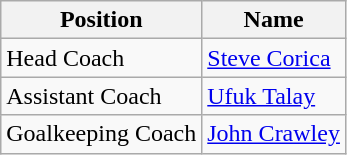<table class="wikitable">
<tr>
<th>Position</th>
<th>Name</th>
</tr>
<tr>
<td>Head Coach</td>
<td> <a href='#'>Steve Corica</a></td>
</tr>
<tr>
<td>Assistant Coach</td>
<td> <a href='#'>Ufuk Talay</a></td>
</tr>
<tr>
<td>Goalkeeping Coach</td>
<td> <a href='#'>John Crawley</a></td>
</tr>
</table>
